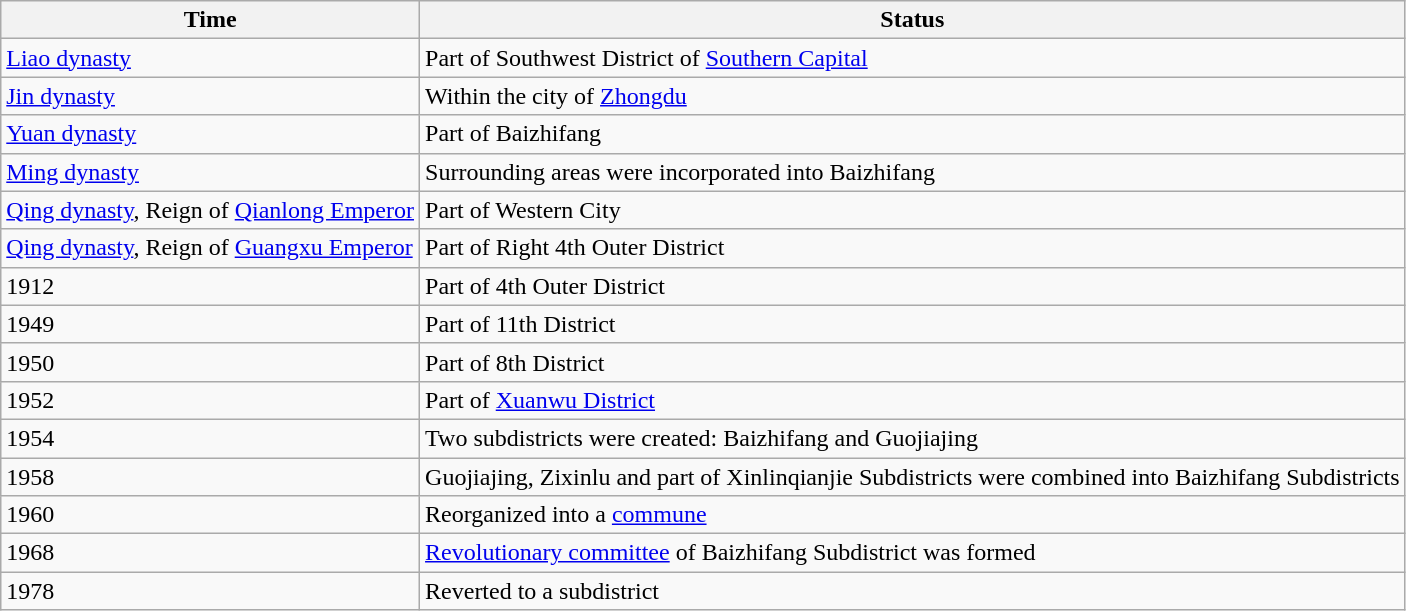<table class="wikitable">
<tr>
<th>Time</th>
<th>Status</th>
</tr>
<tr>
<td><a href='#'>Liao dynasty</a></td>
<td>Part of Southwest District of <a href='#'>Southern Capital</a></td>
</tr>
<tr>
<td><a href='#'>Jin dynasty</a></td>
<td>Within the city of <a href='#'>Zhongdu</a></td>
</tr>
<tr>
<td><a href='#'>Yuan dynasty</a></td>
<td>Part of Baizhifang</td>
</tr>
<tr>
<td><a href='#'>Ming dynasty</a></td>
<td>Surrounding areas were incorporated into Baizhifang</td>
</tr>
<tr>
<td><a href='#'>Qing dynasty</a>, Reign of <a href='#'>Qianlong Emperor</a></td>
<td>Part of Western City</td>
</tr>
<tr>
<td><a href='#'>Qing dynasty</a>, Reign of <a href='#'>Guangxu Emperor</a></td>
<td>Part of Right 4th Outer District</td>
</tr>
<tr>
<td>1912</td>
<td>Part of 4th Outer District</td>
</tr>
<tr>
<td>1949</td>
<td>Part of 11th District</td>
</tr>
<tr>
<td>1950</td>
<td>Part of 8th District</td>
</tr>
<tr>
<td>1952</td>
<td>Part of <a href='#'>Xuanwu District</a></td>
</tr>
<tr>
<td>1954</td>
<td>Two subdistricts were created: Baizhifang and Guojiajing</td>
</tr>
<tr>
<td>1958</td>
<td>Guojiajing, Zixinlu and part of Xinlinqianjie Subdistricts were combined into Baizhifang Subdistricts</td>
</tr>
<tr>
<td>1960</td>
<td>Reorganized into a <a href='#'>commune</a></td>
</tr>
<tr>
<td>1968</td>
<td><a href='#'>Revolutionary committee</a> of Baizhifang Subdistrict was formed</td>
</tr>
<tr>
<td>1978</td>
<td>Reverted to a subdistrict</td>
</tr>
</table>
